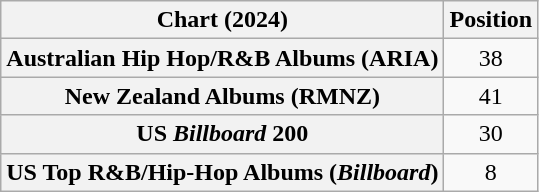<table class="wikitable sortable plainrowheaders" style="text-align:center">
<tr>
<th scope="col">Chart (2024)</th>
<th scope="col">Position</th>
</tr>
<tr>
<th scope="row">Australian Hip Hop/R&B Albums (ARIA)</th>
<td>38</td>
</tr>
<tr>
<th scope="row">New Zealand Albums (RMNZ)</th>
<td>41</td>
</tr>
<tr>
<th scope="row">US <em>Billboard</em> 200</th>
<td>30</td>
</tr>
<tr>
<th scope="row">US Top R&B/Hip-Hop Albums (<em>Billboard</em>)</th>
<td>8</td>
</tr>
</table>
